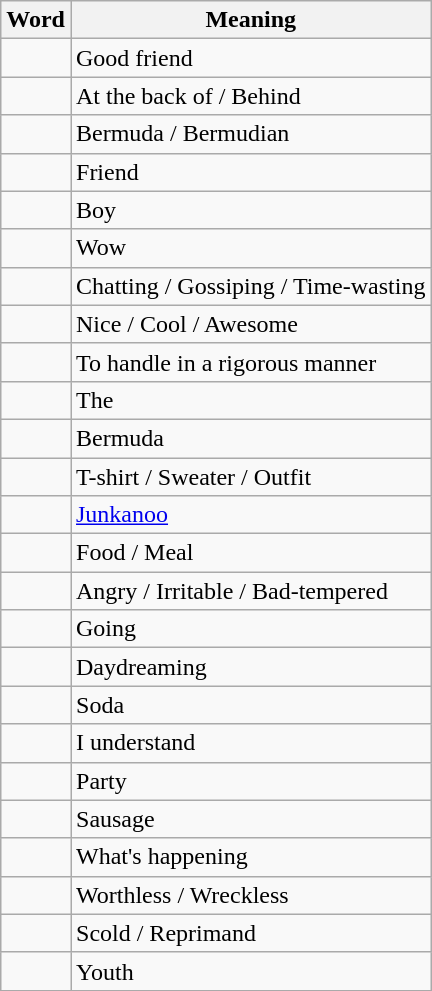<table class="wikitable" border="1">
<tr>
<th>Word</th>
<th>Meaning</th>
</tr>
<tr>
<td></td>
<td>Good friend</td>
</tr>
<tr>
<td></td>
<td>At the back of / Behind</td>
</tr>
<tr>
<td></td>
<td>Bermuda / Bermudian</td>
</tr>
<tr>
<td></td>
<td>Friend</td>
</tr>
<tr>
<td></td>
<td>Boy</td>
</tr>
<tr>
<td></td>
<td>Wow</td>
</tr>
<tr>
<td></td>
<td>Chatting / Gossiping / Time-wasting</td>
</tr>
<tr>
<td></td>
<td>Nice / Cool / Awesome</td>
</tr>
<tr>
<td></td>
<td>To handle in a rigorous manner</td>
</tr>
<tr>
<td></td>
<td>The</td>
</tr>
<tr>
<td></td>
<td>Bermuda</td>
</tr>
<tr>
<td></td>
<td>T-shirt / Sweater / Outfit</td>
</tr>
<tr>
<td></td>
<td><a href='#'>Junkanoo</a></td>
</tr>
<tr>
<td></td>
<td>Food / Meal</td>
</tr>
<tr>
<td></td>
<td>Angry / Irritable / Bad-tempered</td>
</tr>
<tr>
<td></td>
<td>Going</td>
</tr>
<tr>
<td></td>
<td>Daydreaming</td>
</tr>
<tr>
<td></td>
<td>Soda</td>
</tr>
<tr>
<td></td>
<td>I understand</td>
</tr>
<tr>
<td></td>
<td>Party</td>
</tr>
<tr>
<td></td>
<td>Sausage</td>
</tr>
<tr>
<td></td>
<td>What's happening</td>
</tr>
<tr>
<td></td>
<td>Worthless / Wreckless</td>
</tr>
<tr>
<td></td>
<td>Scold / Reprimand</td>
</tr>
<tr>
<td></td>
<td>Youth</td>
</tr>
<tr>
</tr>
</table>
